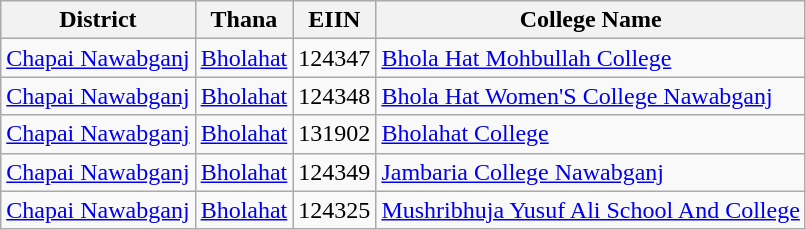<table class="wikitable">
<tr>
<th style="text-align: center;">District</th>
<th style="text-align: center;">Thana</th>
<th style="text-align: center;">EIIN</th>
<th style="text-align: center;">College Name</th>
</tr>
<tr>
<td style="text-align: center;"><a href='#'>Chapai Nawabganj</a></td>
<td style="text-align: center;"><a href='#'>Bholahat</a></td>
<td style="text-align: center;">124347</td>
<td><a href='#'>Bhola Hat Mohbullah College</a></td>
</tr>
<tr>
<td style="text-align: center;"><a href='#'>Chapai Nawabganj</a></td>
<td style="text-align: center;"><a href='#'>Bholahat</a></td>
<td style="text-align: center;">124348</td>
<td><a href='#'>Bhola Hat Women'S College Nawabganj</a></td>
</tr>
<tr>
<td style="text-align: center;"><a href='#'>Chapai Nawabganj</a></td>
<td style="text-align: center;"><a href='#'>Bholahat</a></td>
<td style="text-align: center;">131902</td>
<td><a href='#'>Bholahat College</a></td>
</tr>
<tr>
<td style="text-align: center;"><a href='#'>Chapai Nawabganj</a></td>
<td style="text-align: center;"><a href='#'>Bholahat</a></td>
<td style="text-align: center;">124349</td>
<td><a href='#'>Jambaria College Nawabganj</a></td>
</tr>
<tr>
<td style="text-align: center;"><a href='#'>Chapai Nawabganj</a></td>
<td style="text-align: center;"><a href='#'>Bholahat</a></td>
<td style="text-align: center;">124325</td>
<td><a href='#'>Mushribhuja Yusuf Ali School And College</a></td>
</tr>
</table>
